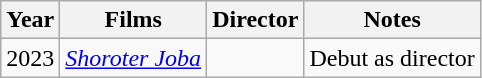<table class="wikitable">
<tr>
<th>Year</th>
<th>Films</th>
<th>Director</th>
<th>Notes</th>
</tr>
<tr>
<td>2023</td>
<td><em><a href='#'>Shoroter Joba</a></em></td>
<td></td>
<td>Debut as director</td>
</tr>
</table>
